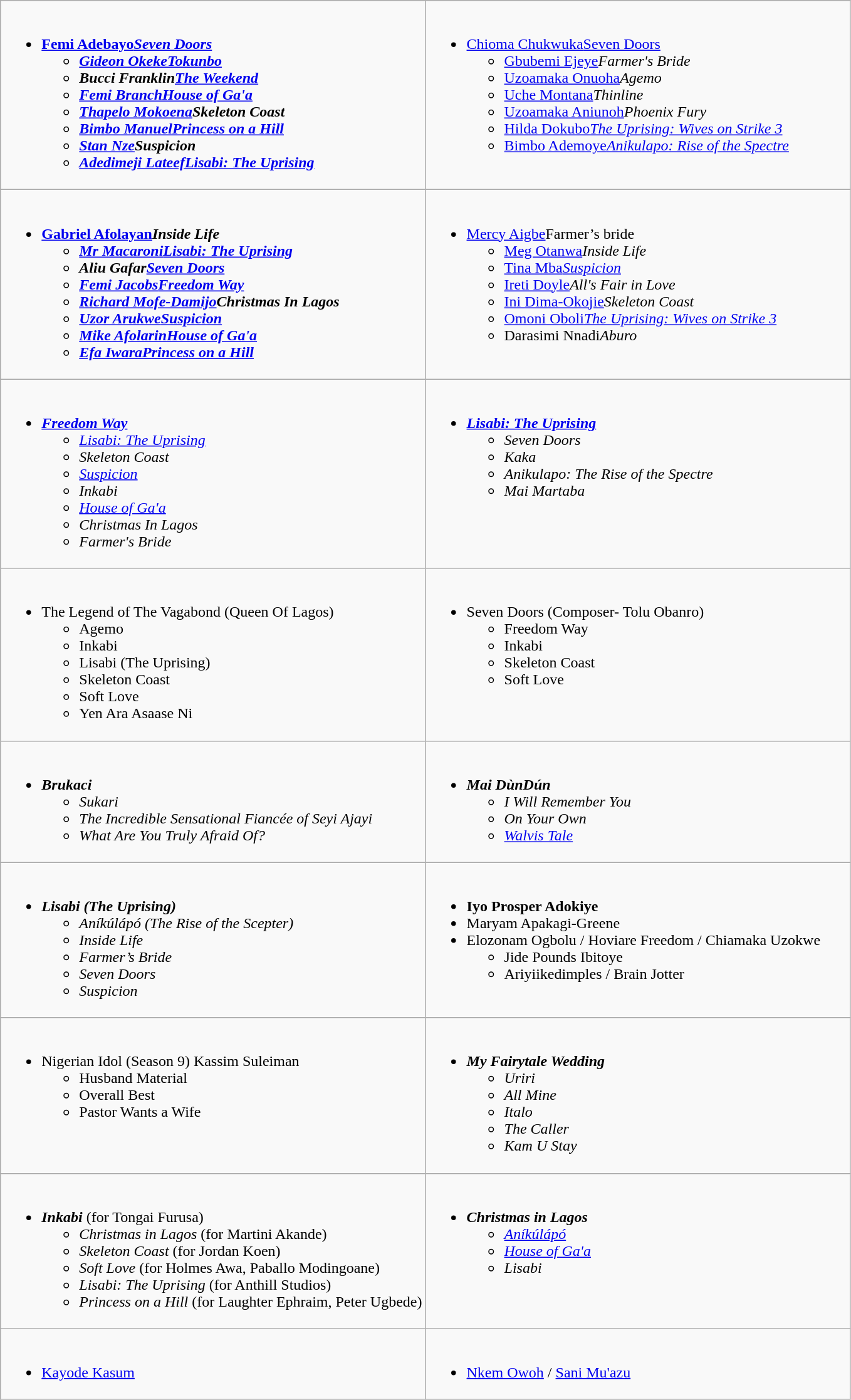<table role="presentation" class=wikitable>
<tr>
<td style="vertical-align:top; width:50%;"><br><ul><li><strong><a href='#'>Femi Adebayo</a><em><a href='#'>Seven Doors</a><strong><em> <ul><li><a href='#'>Gideon Okeke</a></em><a href='#'>Tokunbo</a><em></li><li>Bucci Franklin</em><a href='#'>The Weekend</a><em></li><li><a href='#'>Femi Branch</a></em><a href='#'>House of Ga'a</a><em></li><li><a href='#'>Thapelo Mokoena</a></em>Skeleton Coast<em></li><li><a href='#'>Bimbo Manuel</a></em><a href='#'>Princess on a Hill</a><em></li><li><a href='#'>Stan Nze</a></em>Suspicion<em></li><li><a href='#'>Adedimeji Lateef</a></em><a href='#'>Lisabi: The Uprising</a><em></li></ul></li></ul></td>
<td style="vertical-align:top; width:50%;"><br><ul><li></strong><a href='#'>Chioma Chukwuka</a></em><a href='#'>Seven Doors</a></em></strong> <ul><li><a href='#'>Gbubemi Ejeye</a><em>Farmer's Bride</em></li><li><a href='#'>Uzoamaka Onuoha</a><em>Agemo</em></li><li><a href='#'>Uche Montana</a><em>Thinline</em></li><li><a href='#'>Uzoamaka Aniunoh</a><em>Phoenix Fury</em></li><li><a href='#'>Hilda Dokubo</a><em><a href='#'>The Uprising: Wives on Strike 3</a></em></li><li><a href='#'>Bimbo Ademoye</a><em><a href='#'>Anikulapo: Rise of the Spectre</a></em></li></ul></li></ul></td>
</tr>
<tr>
<td style="vertical-align:top; width:50%;"><br><ul><li><strong><a href='#'>Gabriel Afolayan</a><em>Inside Life<strong><em> <ul><li><a href='#'>Mr Macaroni</a></em><a href='#'>Lisabi: The Uprising</a><em></li><li>Aliu Gafar</em><a href='#'>Seven Doors</a><em></li><li><a href='#'>Femi Jacobs</a></em><a href='#'>Freedom Way</a><em></li><li><a href='#'>Richard Mofe-Damijo</a></em>Christmas In Lagos<em></li><li><a href='#'>Uzor Arukwe</a></em><a href='#'>Suspicion</a><em></li><li><a href='#'>Mike Afolarin</a></em><a href='#'>House of Ga'a</a><em></li><li><a href='#'>Efa Iwara</a></em><a href='#'>Princess on a Hill</a><em></li></ul></li></ul></td>
<td style="vertical-align:top; width:50%;"><br><ul><li></strong><a href='#'>Mercy Aigbe</a></em>Farmer’s bride</em></strong> <ul><li><a href='#'>Meg Otanwa</a><em>Inside Life</em></li><li><a href='#'>Tina Mba</a><em><a href='#'>Suspicion</a></em></li><li><a href='#'>Ireti Doyle</a><em>All's Fair in Love</em></li><li><a href='#'>Ini Dima-Okojie</a><em>Skeleton Coast</em></li><li><a href='#'>Omoni Oboli</a><em><a href='#'>The Uprising: Wives on Strike 3</a></em></li><li>Darasimi Nnadi<em>Aburo</em></li></ul></li></ul></td>
</tr>
<tr>
<td style="vertical-align:top; width:50%;"><br><ul><li><strong><em><a href='#'>Freedom Way</a></em></strong> <ul><li><em><a href='#'>Lisabi: The Uprising</a></em></li><li><em>Skeleton Coast</em></li><li><em><a href='#'>Suspicion</a></em></li><li><em>Inkabi</em></li><li><em><a href='#'>House of Ga'a</a></em></li><li><em>Christmas In Lagos</em></li><li><em>Farmer's Bride</em></li></ul></li></ul></td>
<td style="vertical-align:top; width:50%;"><br><ul><li><strong><em><a href='#'>Lisabi: The Uprising</a></em></strong> <ul><li><em>Seven Doors</em></li><li><em>Kaka</em></li><li><em>Anikulapo: The Rise of the Spectre</em></li><li><em>Mai Martaba</em></li></ul></li></ul></td>
</tr>
<tr>
<td style="vertical-align:top; width:50%;"><br><ul><li>The Legend of The Vagabond (Queen Of Lagos) <ul><li>Agemo</li><li>Inkabi</li><li>Lisabi (The Uprising)</li><li>Skeleton Coast</li><li>Soft Love</li><li>Yen Ara Asaase Ni</li></ul></li></ul></td>
<td style="vertical-align:top; width:50%;"><br><ul><li>Seven Doors (Composer- Tolu Obanro) <ul><li>Freedom Way</li><li>Inkabi</li><li>Skeleton Coast</li><li>Soft Love</li></ul></li></ul></td>
</tr>
<tr>
<td style="vertical-align:top; width:50%;"><br><ul><li><strong><em>Brukaci</em></strong> <ul><li><em>Sukari</em></li><li><em>The Incredible Sensational Fiancée of Seyi Ajayi</em></li><li><em>What Are You Truly Afraid Of?</em></li></ul></li></ul></td>
<td style="vertical-align:top; width:50%;"><br><ul><li><strong><em>Mai DùnDún</em></strong> <ul><li><em>I Will Remember You</em></li><li><em>On Your Own</em></li><li><em><a href='#'>Walvis Tale</a></em></li></ul></li></ul></td>
</tr>
<tr>
<td style="vertical-align:top; width:50%;"><br><ul><li><strong><em>Lisabi (The Uprising)</em></strong> <ul><li><em>Aníkúlápó (The Rise of the Scepter)</em></li><li><em>Inside Life</em></li><li><em>Farmer’s Bride</em></li><li><em>Seven Doors</em></li><li><em>Suspicion</em></li></ul></li></ul></td>
<td style="vertical-align:top; width:50%;"><br><ul><li><strong>Iyo Prosper Adokiye</strong> </li><li>Maryam Apakagi-Greene</li><li>Elozonam Ogbolu / Hoviare Freedom / Chiamaka Uzokwe<ul><li>Jide Pounds Ibitoye</li><li>Ariyiikedimples / Brain Jotter</li></ul></li></ul></td>
</tr>
<tr>
<td style="vertical-align:top; width:50%;"><br><ul><li>Nigerian Idol (Season 9) Kassim Suleiman <ul><li>Husband Material</li><li>Overall Best</li><li>Pastor Wants a Wife</li></ul></li></ul></td>
<td style="vertical-align:top; width:50%;"><br><ul><li><strong><em>My Fairytale Wedding</em></strong> <ul><li><em>Uriri</em></li><li><em>All Mine</em></li><li><em>Italo</em></li><li><em>The Caller</em></li><li><em>Kam U Stay</em></li></ul></li></ul></td>
</tr>
<tr>
<td style="vertical-align:top; width:50%;"><br><ul><li><strong><em>Inkabi</em></strong> (for Tongai Furusa) <ul><li><em>Christmas in Lagos</em> (for Martini Akande)</li><li><em>Skeleton Coast</em> (for Jordan Koen)</li><li><em>Soft Love</em> (for Holmes Awa, Paballo Modingoane)</li><li><em>Lisabi: The Uprising</em> (for Anthill Studios)</li><li><em>Princess on a Hill</em> (for Laughter Ephraim, Peter Ugbede)</li></ul></li></ul></td>
<td style="vertical-align:top; width:50%;"><br><ul><li><strong><em>Christmas in Lagos</em></strong> <ul><li><em><a href='#'>Aníkúlápó</a></em></li><li><em><a href='#'>House of Ga'a</a></em></li><li><em>Lisabi</em></li></ul></li></ul></td>
</tr>
<tr>
<td style="vertical-align:top; width:50%;"><br><ul><li><a href='#'>Kayode Kasum</a> </li></ul></td>
<td style="vertical-align:top; width:50%;"><br><ul><li><a href='#'>Nkem Owoh</a> / <a href='#'>Sani Mu'azu</a> </li></ul></td>
</tr>
</table>
